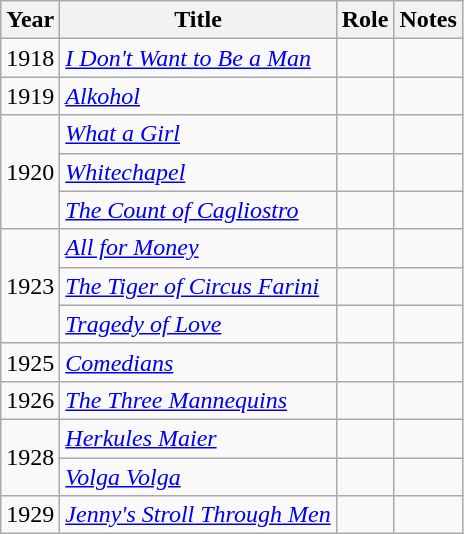<table class="wikitable sortable">
<tr>
<th>Year</th>
<th>Title</th>
<th>Role</th>
<th class="unsortable">Notes</th>
</tr>
<tr>
<td>1918</td>
<td><em><a href='#'>I Don't Want to Be a Man</a></em></td>
<td></td>
<td></td>
</tr>
<tr>
<td>1919</td>
<td><em><a href='#'>Alkohol</a></em></td>
<td></td>
<td></td>
</tr>
<tr>
<td rowspan=3>1920</td>
<td><em><a href='#'>What a Girl</a></em></td>
<td></td>
<td></td>
</tr>
<tr>
<td><em><a href='#'>Whitechapel</a></em></td>
<td></td>
<td></td>
</tr>
<tr>
<td><em><a href='#'>The Count of Cagliostro</a></em></td>
<td></td>
<td></td>
</tr>
<tr>
<td rowspan=3>1923</td>
<td><em><a href='#'>All for Money</a></em></td>
<td></td>
<td></td>
</tr>
<tr>
<td><em><a href='#'>The Tiger of Circus Farini</a></em></td>
<td></td>
<td></td>
</tr>
<tr>
<td><em><a href='#'>Tragedy of Love</a></em></td>
<td></td>
<td></td>
</tr>
<tr>
<td>1925</td>
<td><em><a href='#'>Comedians</a></em></td>
<td></td>
<td></td>
</tr>
<tr>
<td>1926</td>
<td><em><a href='#'>The Three Mannequins</a></em></td>
<td></td>
<td></td>
</tr>
<tr>
<td rowspan=2>1928</td>
<td><em><a href='#'>Herkules Maier</a></em></td>
<td></td>
<td></td>
</tr>
<tr>
<td><em><a href='#'>Volga Volga</a></em></td>
<td></td>
<td></td>
</tr>
<tr>
<td>1929</td>
<td><em><a href='#'>Jenny's Stroll Through Men</a></em></td>
<td></td>
<td></td>
</tr>
</table>
